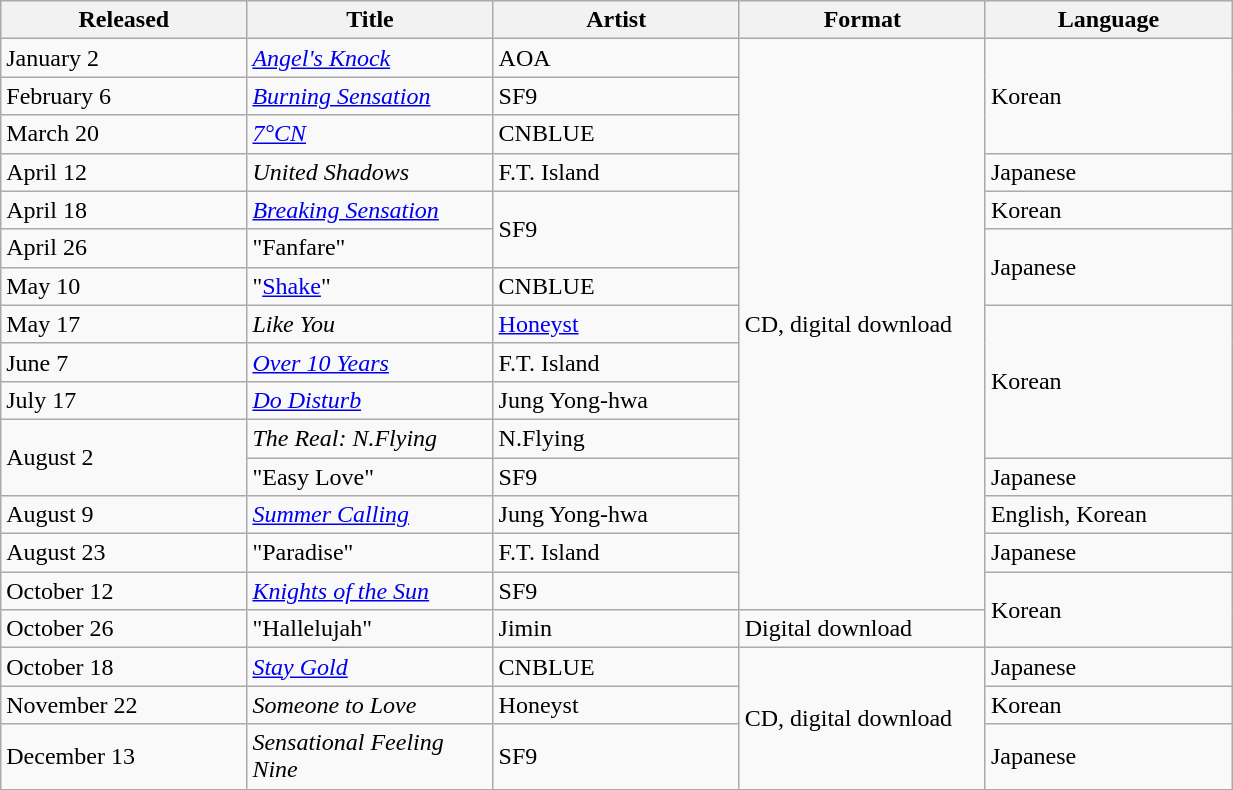<table class="wikitable sortable" align="left center" style="width:65%;">
<tr>
<th style="width:20%;">Released</th>
<th style="width:20%;">Title</th>
<th style="width:20%;">Artist</th>
<th style="width:20%;">Format</th>
<th style="width:20%;">Language</th>
</tr>
<tr>
<td>January 2</td>
<td><em><a href='#'>Angel's Knock</a></em></td>
<td>AOA</td>
<td rowspan="15">CD, digital download</td>
<td rowspan="3">Korean</td>
</tr>
<tr>
<td>February 6</td>
<td><em><a href='#'>Burning Sensation</a></em></td>
<td>SF9</td>
</tr>
<tr>
<td>March 20</td>
<td><em><a href='#'>7°CN</a></em></td>
<td>CNBLUE</td>
</tr>
<tr>
<td>April 12</td>
<td><em>United Shadows</em></td>
<td>F.T. Island</td>
<td>Japanese</td>
</tr>
<tr>
<td>April 18</td>
<td><em><a href='#'>Breaking Sensation</a></em></td>
<td rowspan="2">SF9</td>
<td>Korean</td>
</tr>
<tr>
<td>April 26</td>
<td>"Fanfare"</td>
<td rowspan="2">Japanese</td>
</tr>
<tr>
<td>May 10</td>
<td>"<a href='#'>Shake</a>"</td>
<td>CNBLUE</td>
</tr>
<tr>
<td>May 17</td>
<td><em>Like You</em></td>
<td><a href='#'>Honeyst</a></td>
<td rowspan="4">Korean</td>
</tr>
<tr>
<td>June 7</td>
<td><em><a href='#'>Over 10 Years</a></em></td>
<td>F.T. Island</td>
</tr>
<tr>
<td>July 17</td>
<td><em><a href='#'>Do Disturb</a></em></td>
<td>Jung Yong-hwa</td>
</tr>
<tr>
<td rowspan="2">August 2</td>
<td><em>The Real: N.Flying</em></td>
<td>N.Flying</td>
</tr>
<tr>
<td>"Easy Love"</td>
<td>SF9</td>
<td>Japanese</td>
</tr>
<tr>
<td>August 9</td>
<td><em><a href='#'>Summer Calling</a></em></td>
<td>Jung Yong-hwa</td>
<td>English, Korean</td>
</tr>
<tr>
<td>August 23</td>
<td>"Paradise"</td>
<td>F.T. Island</td>
<td>Japanese</td>
</tr>
<tr>
<td>October 12</td>
<td><em><a href='#'>Knights of the Sun</a></em></td>
<td>SF9</td>
<td rowspan="2">Korean</td>
</tr>
<tr>
<td>October 26</td>
<td>"Hallelujah"</td>
<td>Jimin</td>
<td>Digital download</td>
</tr>
<tr>
<td>October 18</td>
<td><em><a href='#'>Stay Gold</a></em></td>
<td>CNBLUE</td>
<td rowspan="3">CD, digital download</td>
<td>Japanese</td>
</tr>
<tr>
<td>November 22</td>
<td><em>Someone to Love</em></td>
<td>Honeyst</td>
<td>Korean</td>
</tr>
<tr>
<td>December 13</td>
<td><em>Sensational Feeling Nine</em></td>
<td>SF9</td>
<td>Japanese</td>
</tr>
<tr>
</tr>
</table>
